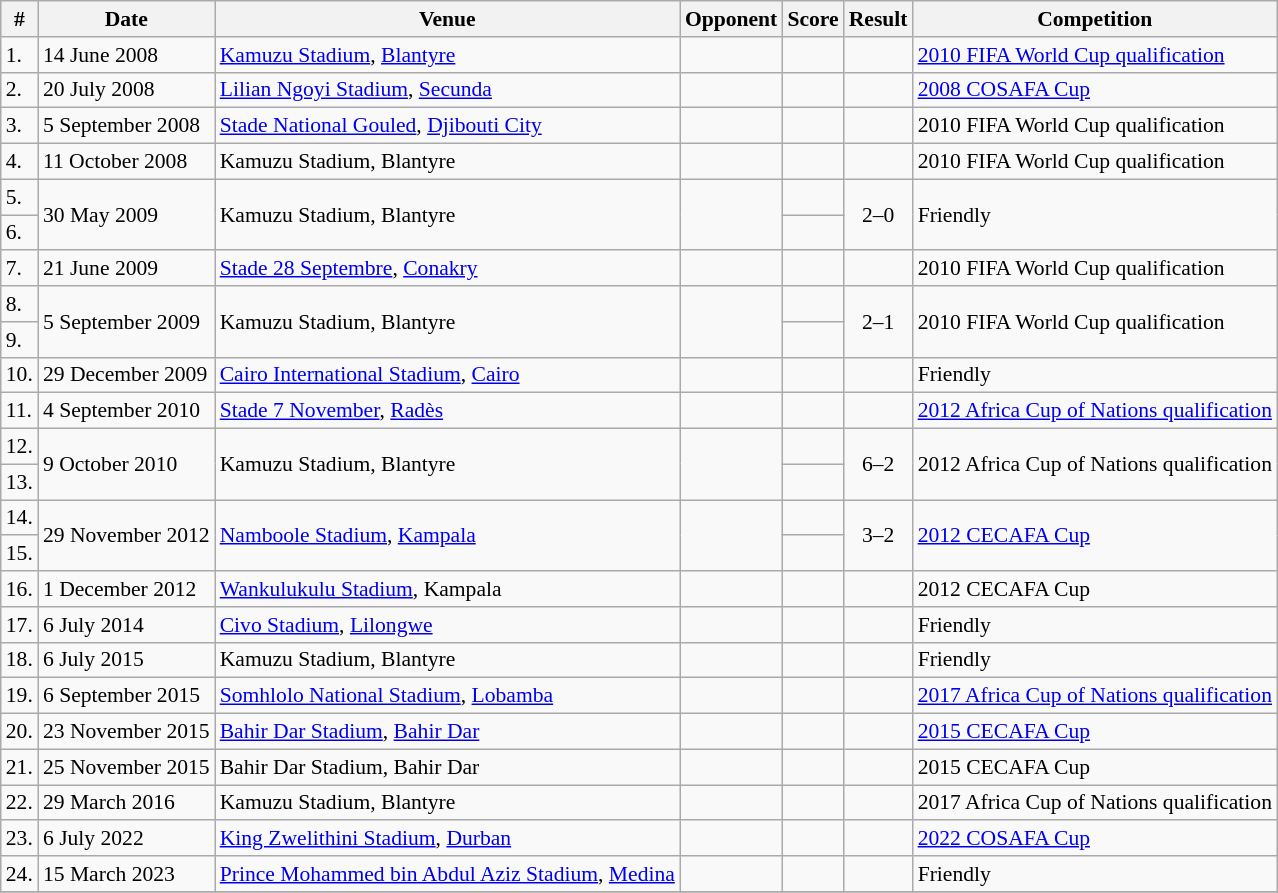<table class="wikitable collapsible collapsed" style="font-size:90%">
<tr>
<th>#</th>
<th>Date</th>
<th>Venue</th>
<th>Opponent</th>
<th>Score</th>
<th>Result</th>
<th>Competition</th>
</tr>
<tr>
<td>1.</td>
<td>14 June 2008</td>
<td><a href='#'>Kamuzu Stadium</a>, <a href='#'>Blantyre</a></td>
<td></td>
<td></td>
<td></td>
<td><a href='#'>2010 FIFA World Cup qualification</a></td>
</tr>
<tr>
<td>2.</td>
<td>20 July 2008</td>
<td><a href='#'>Lilian Ngoyi Stadium</a>, <a href='#'>Secunda</a></td>
<td></td>
<td></td>
<td></td>
<td><a href='#'>2008 COSAFA Cup</a></td>
</tr>
<tr>
<td>3.</td>
<td>5 September 2008</td>
<td><a href='#'>Stade National Gouled</a>, <a href='#'>Djibouti City</a></td>
<td></td>
<td></td>
<td></td>
<td>2010 FIFA World Cup qualification</td>
</tr>
<tr>
<td>4.</td>
<td>11 October 2008</td>
<td>Kamuzu Stadium, Blantyre</td>
<td></td>
<td></td>
<td></td>
<td>2010 FIFA World Cup qualification</td>
</tr>
<tr>
<td>5.</td>
<td rowspan=2>30 May 2009</td>
<td rowspan=2>Kamuzu Stadium, Blantyre</td>
<td rowspan=2></td>
<td></td>
<td rowspan=2 style="text-align:center;">2–0</td>
<td rowspan=2>Friendly</td>
</tr>
<tr>
<td>6.</td>
<td></td>
</tr>
<tr>
<td>7.</td>
<td>21 June 2009</td>
<td><a href='#'>Stade 28 Septembre</a>, <a href='#'>Conakry</a></td>
<td></td>
<td></td>
<td></td>
<td>2010 FIFA World Cup qualification</td>
</tr>
<tr>
<td>8.</td>
<td rowspan=2>5 September 2009</td>
<td rowspan=2>Kamuzu Stadium, Blantyre</td>
<td rowspan=2></td>
<td></td>
<td rowspan=2 style="text-align:center;">2–1</td>
<td rowspan=2>2010 FIFA World Cup qualification</td>
</tr>
<tr>
<td>9.</td>
<td></td>
</tr>
<tr>
<td>10.</td>
<td>29 December 2009</td>
<td><a href='#'>Cairo International Stadium</a>, <a href='#'>Cairo</a></td>
<td></td>
<td></td>
<td></td>
<td>Friendly</td>
</tr>
<tr>
<td>11.</td>
<td>4 September 2010</td>
<td><a href='#'>Stade 7 November</a>, <a href='#'>Radès</a></td>
<td></td>
<td></td>
<td></td>
<td><a href='#'>2012 Africa Cup of Nations qualification</a></td>
</tr>
<tr>
<td>12.</td>
<td rowspan=2>9 October 2010</td>
<td rowspan=2>Kamuzu Stadium, Blantyre</td>
<td rowspan=2></td>
<td></td>
<td rowspan=2 style="text-align:center;">6–2</td>
<td rowspan=2>2012 Africa Cup of Nations qualification</td>
</tr>
<tr>
<td>13.</td>
<td></td>
</tr>
<tr>
<td>14.</td>
<td rowspan=2>29 November 2012</td>
<td rowspan=2><a href='#'>Namboole Stadium</a>, <a href='#'>Kampala</a></td>
<td rowspan=2></td>
<td></td>
<td rowspan=2 style="text-align:center;">3–2</td>
<td rowspan=2><a href='#'>2012 CECAFA Cup</a></td>
</tr>
<tr>
<td>15.</td>
<td></td>
</tr>
<tr>
<td>16.</td>
<td>1 December 2012</td>
<td><a href='#'>Wankulukulu Stadium</a>, Kampala</td>
<td></td>
<td></td>
<td></td>
<td>2012 CECAFA Cup</td>
</tr>
<tr>
<td>17.</td>
<td>6 July 2014</td>
<td><a href='#'>Civo Stadium</a>, <a href='#'>Lilongwe</a></td>
<td></td>
<td></td>
<td></td>
<td>Friendly</td>
</tr>
<tr>
<td>18.</td>
<td>6 July 2015</td>
<td>Kamuzu Stadium, Blantyre</td>
<td></td>
<td></td>
<td></td>
<td>Friendly</td>
</tr>
<tr>
<td>19.</td>
<td>6 September 2015</td>
<td><a href='#'>Somhlolo National Stadium</a>, <a href='#'>Lobamba</a></td>
<td></td>
<td></td>
<td></td>
<td><a href='#'>2017 Africa Cup of Nations qualification</a></td>
</tr>
<tr>
<td>20.</td>
<td>23 November 2015</td>
<td><a href='#'>Bahir Dar Stadium</a>, <a href='#'>Bahir Dar</a></td>
<td></td>
<td></td>
<td></td>
<td><a href='#'>2015 CECAFA Cup</a></td>
</tr>
<tr>
<td>21.</td>
<td>25 November 2015</td>
<td>Bahir Dar Stadium, Bahir Dar</td>
<td></td>
<td></td>
<td></td>
<td>2015 CECAFA Cup</td>
</tr>
<tr>
<td>22.</td>
<td>29 March 2016</td>
<td>Kamuzu Stadium, Blantyre</td>
<td></td>
<td></td>
<td></td>
<td>2017 Africa Cup of Nations qualification</td>
</tr>
<tr>
<td>23.</td>
<td>6 July 2022</td>
<td><a href='#'>King Zwelithini Stadium</a>, <a href='#'>Durban</a></td>
<td></td>
<td></td>
<td></td>
<td><a href='#'>2022 COSAFA Cup</a></td>
</tr>
<tr>
<td>24.</td>
<td>15 March 2023</td>
<td><a href='#'>Prince Mohammed bin Abdul Aziz Stadium</a>, <a href='#'>Medina</a></td>
<td></td>
<td></td>
<td></td>
<td>Friendly</td>
</tr>
<tr>
</tr>
</table>
